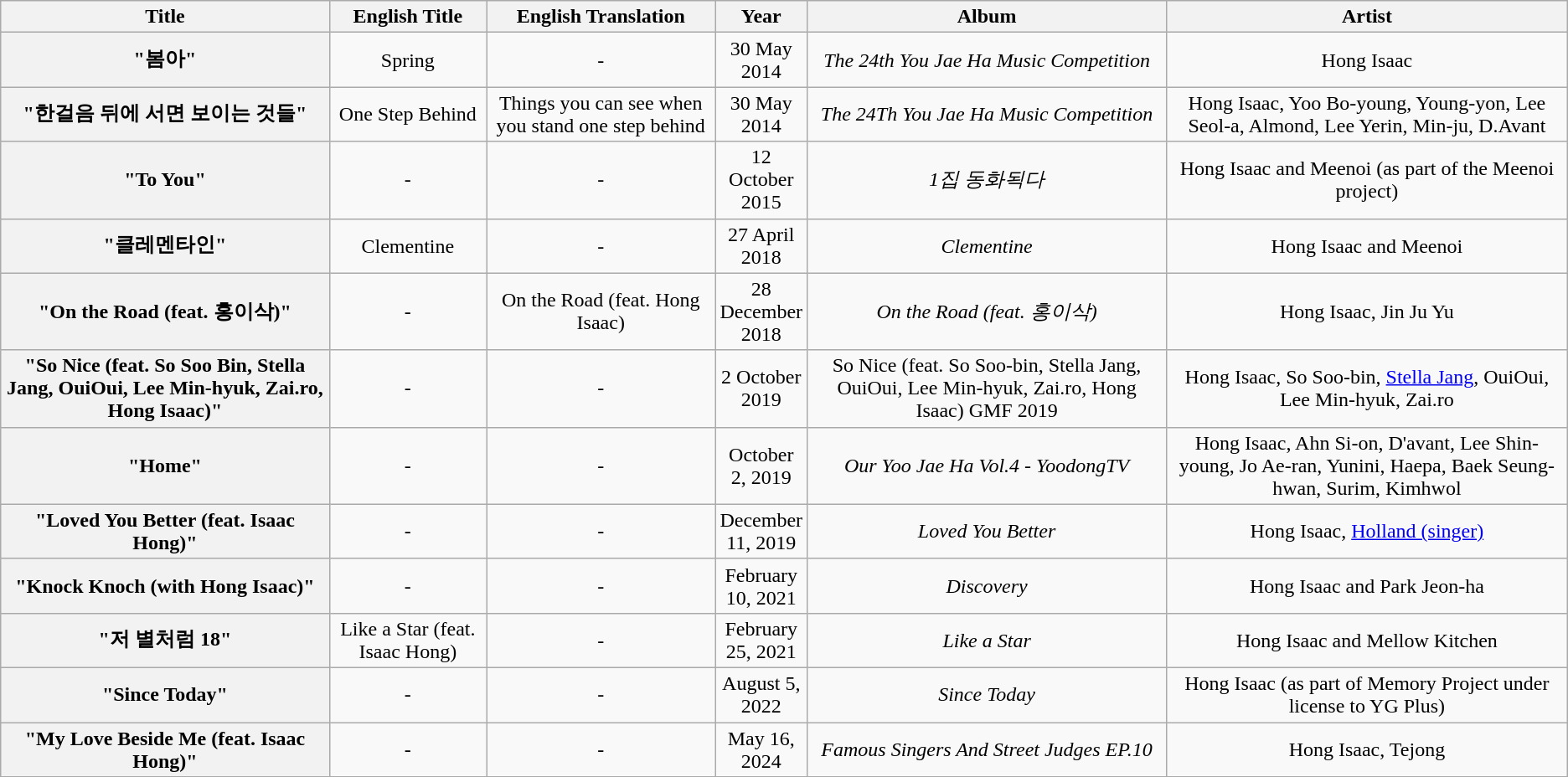<table class="wikitable sortable plainrowheaders" style="text-align:center;">
<tr>
<th scope="col">Title</th>
<th scope="col">English Title</th>
<th scope="col">English Translation</th>
<th scope="col" width="12">Year</th>
<th scope="col" class="unsortable">Album</th>
<th scope="col" class="unsortable">Artist</th>
</tr>
<tr>
<th scope="row">"봄아"</th>
<td>Spring</td>
<td>-</td>
<td>30 May 2014</td>
<td><em>The 24th You Jae Ha Music Competition</em></td>
<td>Hong Isaac</td>
</tr>
<tr>
<th scope="row">"한걸음 뒤에 서면 보이는 것들"</th>
<td>One Step Behind</td>
<td>Things you can see when you stand one step behind</td>
<td>30 May 2014</td>
<td><em>The 24Th You Jae Ha Music Competition</em></td>
<td>Hong Isaac, Yoo Bo-young, Young-yon, Lee Seol-a, Almond, Lee Yerin, Min-ju, D.Avant</td>
</tr>
<tr>
<th scope="row">"To You"</th>
<td>-</td>
<td>-</td>
<td>12 October 2015</td>
<td><em>1집 동화됙다</em></td>
<td>Hong Isaac and Meenoi (as part of the Meenoi project)</td>
</tr>
<tr>
<th scope="row">"클레멘타인"</th>
<td>Clementine</td>
<td>-</td>
<td>27 April 2018</td>
<td><em>Clementine</em></td>
<td>Hong Isaac and Meenoi</td>
</tr>
<tr>
<th scope="row">"On the Road (feat. 홍이삭)"</th>
<td>-</td>
<td>On the Road (feat. Hong Isaac)</td>
<td>28 December 2018</td>
<td><em>On the Road (feat. 홍이삭)</em></td>
<td>Hong Isaac, Jin Ju Yu</td>
</tr>
<tr>
<th scope="row">"So Nice (feat. So Soo Bin, Stella Jang, OuiOui, Lee Min-hyuk, Zai.ro, Hong Isaac)"</th>
<td>-</td>
<td>-</td>
<td>2 October 2019</td>
<td>So Nice (feat. So Soo-bin, Stella Jang, OuiOui, Lee Min-hyuk, Zai.ro, Hong Isaac) GMF 2019</td>
<td>Hong Isaac, So Soo-bin, <a href='#'>Stella Jang</a>, OuiOui, Lee Min-hyuk, Zai.ro</td>
</tr>
<tr>
<th scope="row">"Home"</th>
<td>-</td>
<td>-</td>
<td>October 2, 2019</td>
<td><em>Our Yoo Jae Ha Vol.4 - YoodongTV</em></td>
<td>Hong Isaac, Ahn Si-on, D'avant, Lee Shin-young, Jo Ae-ran, Yunini, Haepa, Baek Seung-hwan, Surim, Kimhwol</td>
</tr>
<tr>
<th scope="row">"Loved You Better (feat. Isaac Hong)"</th>
<td>-</td>
<td>-</td>
<td>December 11, 2019</td>
<td><em>Loved You Better</em></td>
<td>Hong Isaac, <a href='#'>Holland (singer)</a></td>
</tr>
<tr>
<th scope="row">"Knock Knoch (with Hong Isaac)"</th>
<td>-</td>
<td>-</td>
<td>February 10, 2021</td>
<td><em>Discovery</em></td>
<td>Hong Isaac and Park Jeon-ha</td>
</tr>
<tr>
<th scope="row">"저 별처럼 18"</th>
<td>Like a Star (feat. Isaac Hong)</td>
<td>-</td>
<td>February 25, 2021</td>
<td><em>Like a Star</em></td>
<td>Hong Isaac and Mellow Kitchen</td>
</tr>
<tr>
<th scope="row">"Since Today"</th>
<td>-</td>
<td>-</td>
<td>August 5, 2022</td>
<td><em>Since Today</em></td>
<td>Hong Isaac (as part of Memory Project under license to YG Plus)</td>
</tr>
<tr>
<th scope="row">"My Love Beside Me (feat. Isaac Hong)"</th>
<td>-</td>
<td>-</td>
<td>May 16, 2024</td>
<td><em>Famous Singers And Street Judges EP.10</em></td>
<td>Hong Isaac, Tejong</td>
</tr>
<tr>
</tr>
</table>
